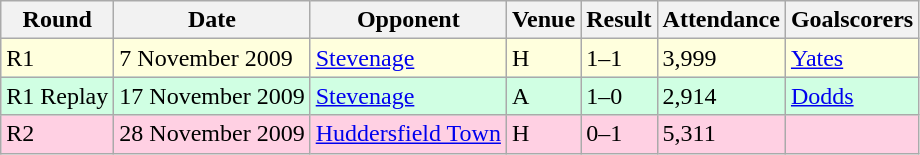<table class="wikitable">
<tr>
<th>Round</th>
<th>Date</th>
<th>Opponent</th>
<th>Venue</th>
<th>Result</th>
<th>Attendance</th>
<th>Goalscorers</th>
</tr>
<tr style="background-color: #ffffdd;">
<td>R1</td>
<td>7 November 2009</td>
<td><a href='#'>Stevenage</a></td>
<td>H</td>
<td>1–1</td>
<td>3,999</td>
<td><a href='#'>Yates</a></td>
</tr>
<tr style="background-color: #d0ffe3;">
<td>R1 Replay</td>
<td>17 November 2009</td>
<td><a href='#'>Stevenage</a></td>
<td>A</td>
<td>1–0</td>
<td>2,914</td>
<td><a href='#'>Dodds</a></td>
</tr>
<tr style="background-color: #ffd0e3;">
<td>R2</td>
<td>28 November 2009</td>
<td><a href='#'>Huddersfield Town</a></td>
<td>H</td>
<td>0–1</td>
<td>5,311</td>
<td></td>
</tr>
</table>
